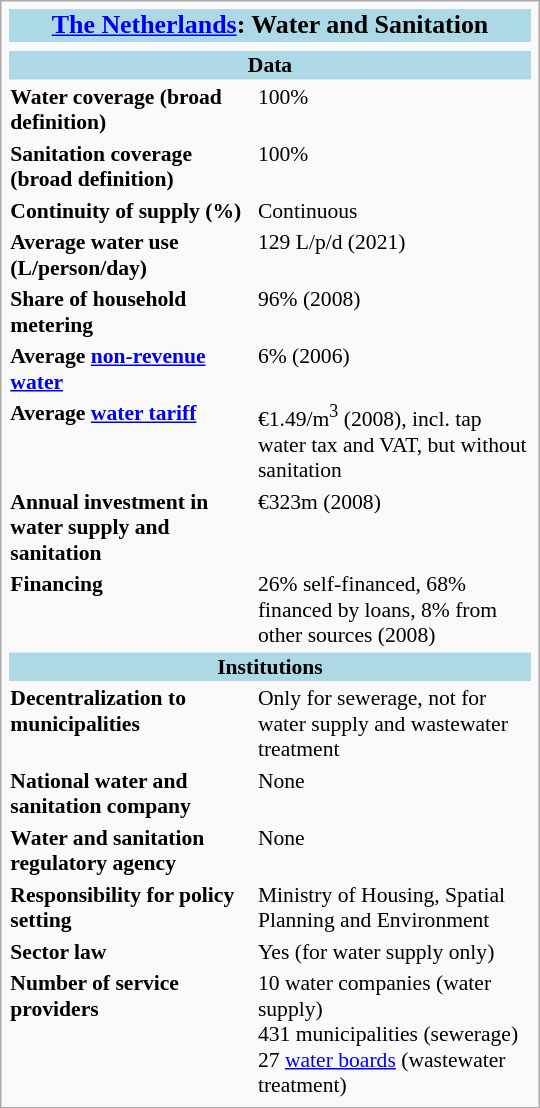<table style="width: 25em; font-size: 90%; text-align: left;" class="infobox">
<tr>
<th align="center" bgcolor="lightblue" colspan="2"><big><a href='#'>The Netherlands</a>: Water and Sanitation</big></th>
</tr>
<tr>
<td colspan="2" style="text-align:center"></td>
</tr>
<tr>
<th align="center" bgcolor="lightblue" colspan="3">Data</th>
</tr>
<tr>
<th align="left" valign="top">Water coverage (broad definition)</th>
<td valign="top">100%</td>
</tr>
<tr>
<th align="left" valign="top">Sanitation coverage (broad definition)</th>
<td valign="top">100%</td>
</tr>
<tr>
<th align="left" valign="top">Continuity of supply (%)</th>
<td valign="top">Continuous</td>
</tr>
<tr>
<th align="left" valign="top">Average water use (L/person/day)</th>
<td valign="top">129 L/p/d (2021)</td>
</tr>
<tr>
<th align="left" valign="top">Share of household metering</th>
<td valign="top">96% (2008)</td>
</tr>
<tr>
<th align="left" valign="top">Average <a href='#'>non-revenue water</a></th>
<td valign="top">6% (2006)</td>
</tr>
<tr>
<th align="left" valign="top">Average <a href='#'>water tariff</a></th>
<td valign="top">€1.49/m<sup>3</sup> (2008), incl. tap water tax and VAT, but without sanitation</td>
</tr>
<tr>
<th align="left" valign="top">Annual investment in water supply and sanitation</th>
<td valign="top">€323m (2008)</td>
</tr>
<tr>
<th align="left" valign="top">Financing</th>
<td valign="top">26% self-financed, 68% financed by loans, 8% from other sources (2008)</td>
</tr>
<tr>
<th align="center" bgcolor="lightblue" colspan="3">Institutions</th>
</tr>
<tr>
<th align="left" valign="top">Decentralization to municipalities</th>
<td valign="top">Only for sewerage, not for water supply and wastewater treatment</td>
</tr>
<tr>
<th align="left" valign="top">National water and sanitation company</th>
<td valign="top">None</td>
</tr>
<tr>
<th align="left" valign="top">Water and sanitation regulatory agency</th>
<td valign="top">None</td>
</tr>
<tr>
<th align="left" valign="top">Responsibility for policy setting</th>
<td valign="top">Ministry of Housing, Spatial Planning and Environment</td>
</tr>
<tr>
<th align="left" valign="top">Sector law</th>
<td valign="top">Yes (for water supply only)</td>
</tr>
<tr>
<th align="left" valign="top">Number of service providers</th>
<td valign="top">10 water companies (water supply)<br>431 municipalities (sewerage)<br>27 <a href='#'>water boards</a> (wastewater treatment)</td>
</tr>
</table>
